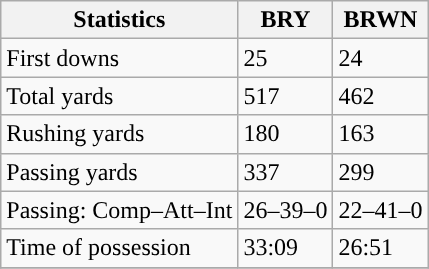<table class="wikitable" style="float: left;">
<tr>
<th>Statistics</th>
<th>BRY</th>
<th>BRWN</th>
</tr>
<tr>
<td>First downs</td>
<td>25</td>
<td>24</td>
</tr>
<tr>
<td>Total yards</td>
<td>517</td>
<td>462</td>
</tr>
<tr>
<td>Rushing yards</td>
<td>180</td>
<td>163</td>
</tr>
<tr>
<td>Passing yards</td>
<td>337</td>
<td>299</td>
</tr>
<tr>
<td>Passing: Comp–Att–Int</td>
<td>26–39–0</td>
<td>22–41–0</td>
</tr>
<tr>
<td>Time of possession</td>
<td>33:09</td>
<td>26:51</td>
</tr>
<tr>
</tr>
</table>
